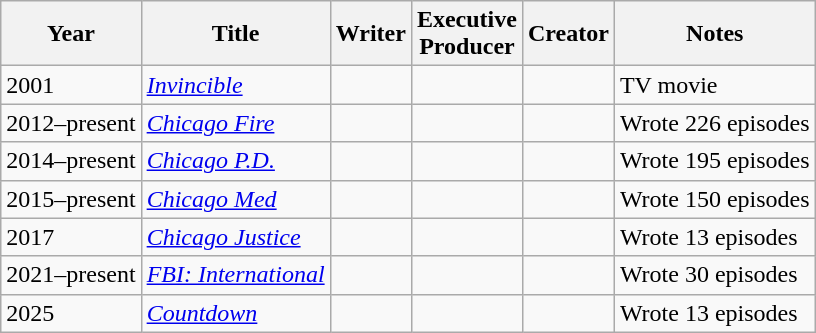<table class="wikitable">
<tr>
<th>Year</th>
<th>Title</th>
<th>Writer</th>
<th>Executive<br>Producer</th>
<th>Creator</th>
<th>Notes</th>
</tr>
<tr>
<td>2001</td>
<td><em><a href='#'>Invincible</a></em></td>
<td></td>
<td></td>
<td></td>
<td>TV movie</td>
</tr>
<tr>
<td>2012–present</td>
<td><em><a href='#'>Chicago Fire</a></em></td>
<td></td>
<td></td>
<td></td>
<td>Wrote 226 episodes</td>
</tr>
<tr>
<td>2014–present</td>
<td><em><a href='#'>Chicago P.D.</a></em></td>
<td></td>
<td></td>
<td></td>
<td>Wrote 195 episodes</td>
</tr>
<tr>
<td>2015–present</td>
<td><em><a href='#'>Chicago Med</a></em></td>
<td></td>
<td></td>
<td></td>
<td>Wrote 150 episodes</td>
</tr>
<tr>
<td>2017</td>
<td><em><a href='#'>Chicago Justice</a></em></td>
<td></td>
<td></td>
<td></td>
<td>Wrote 13 episodes</td>
</tr>
<tr>
<td>2021–present</td>
<td><em><a href='#'>FBI: International</a></em></td>
<td></td>
<td></td>
<td></td>
<td>Wrote 30 episodes</td>
</tr>
<tr>
<td>2025</td>
<td><em><a href='#'>Countdown</a></em></td>
<td></td>
<td></td>
<td></td>
<td>Wrote 13 episodes</td>
</tr>
</table>
